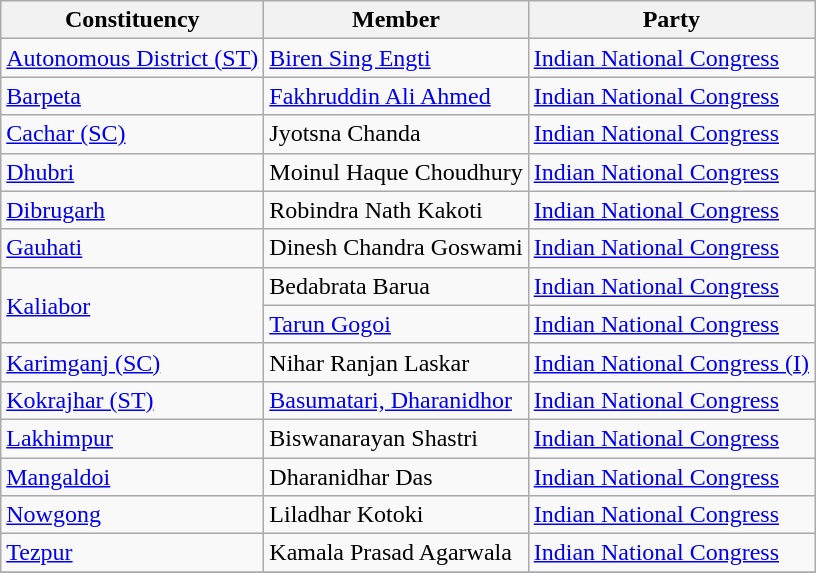<table class="wikitable sortable">
<tr>
<th>Constituency</th>
<th>Member</th>
<th>Party</th>
</tr>
<tr>
<td><a href='#'>Autonomous District (ST)</a></td>
<td><a href='#'>Biren Sing Engti</a></td>
<td><a href='#'>Indian National Congress</a></td>
</tr>
<tr>
<td><a href='#'>Barpeta</a></td>
<td><a href='#'>Fakhruddin Ali Ahmed</a></td>
<td><a href='#'>Indian National Congress</a></td>
</tr>
<tr>
<td><a href='#'>Cachar (SC)</a></td>
<td>Jyotsna Chanda</td>
<td><a href='#'>Indian National Congress</a></td>
</tr>
<tr>
<td><a href='#'>Dhubri</a></td>
<td>Moinul Haque Choudhury</td>
<td><a href='#'>Indian National Congress</a></td>
</tr>
<tr>
<td><a href='#'>Dibrugarh</a></td>
<td>Robindra Nath Kakoti</td>
<td><a href='#'>Indian National Congress</a></td>
</tr>
<tr>
<td><a href='#'>Gauhati</a></td>
<td>Dinesh Chandra Goswami</td>
<td><a href='#'>Indian National Congress</a></td>
</tr>
<tr>
<td rowspan=2><a href='#'>Kaliabor</a></td>
<td>Bedabrata Barua</td>
<td><a href='#'>Indian National Congress</a></td>
</tr>
<tr>
<td><a href='#'>Tarun Gogoi</a></td>
<td><a href='#'>Indian National Congress</a></td>
</tr>
<tr>
<td><a href='#'>Karimganj (SC)</a></td>
<td>Nihar Ranjan Laskar</td>
<td><a href='#'>Indian National Congress (I)</a></td>
</tr>
<tr>
<td><a href='#'>Kokrajhar (ST)</a></td>
<td><a href='#'>Basumatari, Dharanidhor</a></td>
<td><a href='#'>Indian National Congress</a></td>
</tr>
<tr>
<td><a href='#'>Lakhimpur</a></td>
<td>Biswanarayan Shastri</td>
<td><a href='#'>Indian National Congress</a></td>
</tr>
<tr>
<td><a href='#'>Mangaldoi</a></td>
<td>Dharanidhar Das</td>
<td><a href='#'>Indian National Congress</a></td>
</tr>
<tr>
<td><a href='#'>Nowgong</a></td>
<td>Liladhar Kotoki</td>
<td><a href='#'>Indian National Congress</a></td>
</tr>
<tr>
<td><a href='#'>Tezpur</a></td>
<td>Kamala Prasad Agarwala</td>
<td><a href='#'>Indian National Congress</a></td>
</tr>
<tr>
</tr>
</table>
